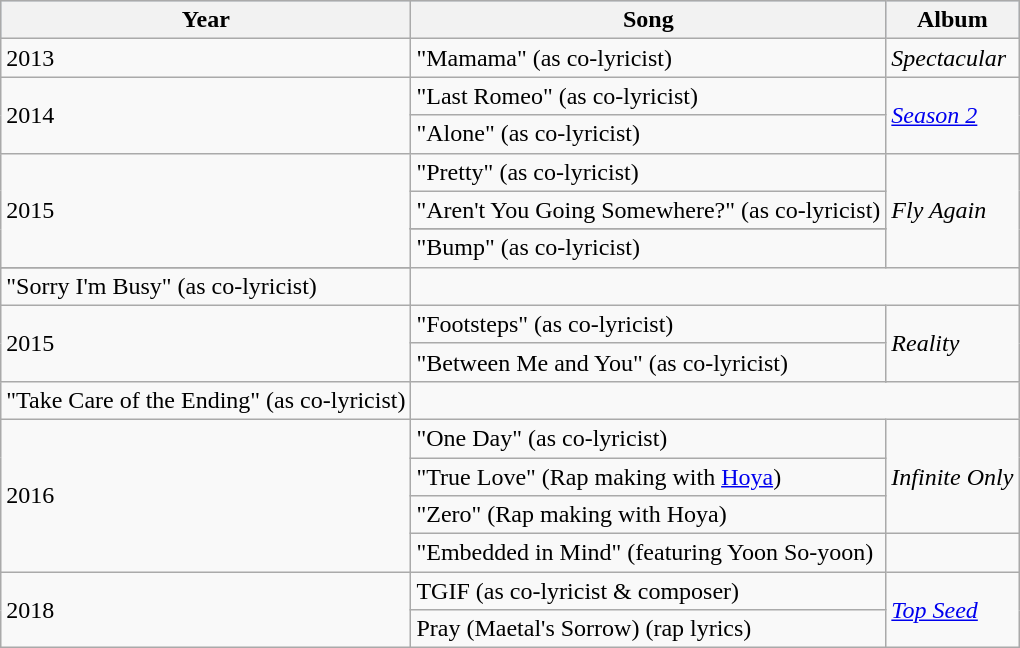<table class="wikitable">
<tr style="background:#b0c4de;">
<th>Year</th>
<th>Song</th>
<th>Album</th>
</tr>
<tr>
<td>2013</td>
<td>"Mamama" (as co-lyricist)</td>
<td><em>Spectacular</em></td>
</tr>
<tr>
<td rowspan="2">2014</td>
<td>"Last Romeo" (as co-lyricist)</td>
<td rowspan="2"><em><a href='#'>Season 2</a></em></td>
</tr>
<tr>
<td>"Alone" (as co-lyricist)</td>
</tr>
<tr>
<td rowspan="4">2015</td>
<td>"Pretty" (as co-lyricist)</td>
<td rowspan="4"><em>Fly Again</em></td>
</tr>
<tr>
<td>"Aren't You Going Somewhere?" (as co-lyricist)</td>
</tr>
<tr>
</tr>
<tr>
<td>"Bump" (as co-lyricist)</td>
</tr>
<tr>
</tr>
<tr>
<td>"Sorry I'm Busy" (as co-lyricist)</td>
</tr>
<tr>
<td rowspan="3">2015</td>
<td>"Footsteps" (as co-lyricist)</td>
<td rowspan="3"><em>Reality</em></td>
</tr>
<tr>
<td>"Between Me and You" (as co-lyricist)</td>
</tr>
<tr>
</tr>
<tr>
<td>"Take Care of the Ending" (as co-lyricist)</td>
</tr>
<tr>
<td rowspan="4">2016</td>
<td>"One Day" (as co-lyricist)</td>
<td rowspan="3"><em>Infinite Only</em></td>
</tr>
<tr>
<td>"True Love" (Rap making with <a href='#'>Hoya</a>)</td>
</tr>
<tr>
<td>"Zero" (Rap making with Hoya)</td>
</tr>
<tr>
<td>"Embedded in Mind" (featuring Yoon So-yoon)</td>
<td></td>
</tr>
<tr>
<td rowspan="2">2018</td>
<td>TGIF (as co-lyricist & composer)</td>
<td rowspan="2"><em><a href='#'>Top Seed</a></em></td>
</tr>
<tr>
<td>Pray (Maetal's Sorrow) (rap lyrics)</td>
</tr>
</table>
